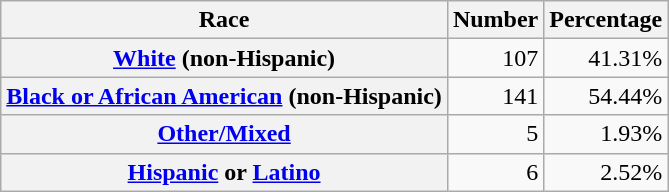<table class="wikitable" style="text-align:right">
<tr>
<th scope="col">Race</th>
<th scope="col">Number</th>
<th scope="col">Percentage</th>
</tr>
<tr>
<th scope="row"><a href='#'>White</a> (non-Hispanic)</th>
<td>107</td>
<td>41.31%</td>
</tr>
<tr>
<th scope="row"><a href='#'>Black or African American</a> (non-Hispanic)</th>
<td>141</td>
<td>54.44%</td>
</tr>
<tr>
<th scope="row"><a href='#'>Other/Mixed</a></th>
<td>5</td>
<td>1.93%</td>
</tr>
<tr>
<th scope="row"><a href='#'>Hispanic</a> or <a href='#'>Latino</a></th>
<td>6</td>
<td>2.52%</td>
</tr>
</table>
